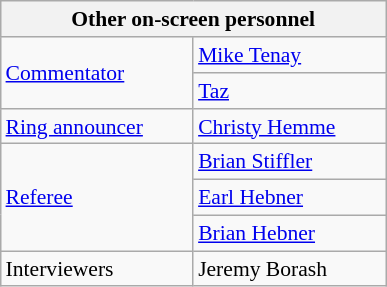<table align="right" class="wikitable" style="border:1px; font-size:90%; margin-left:1em;">
<tr>
<th colspan="2" width="250"><strong>Other on-screen personnel</strong></th>
</tr>
<tr>
<td rowspan=2><a href='#'>Commentator</a></td>
<td><a href='#'>Mike Tenay</a></td>
</tr>
<tr>
<td><a href='#'>Taz</a></td>
</tr>
<tr>
<td><a href='#'>Ring announcer</a></td>
<td><a href='#'>Christy Hemme</a></td>
</tr>
<tr>
<td rowspan=3><a href='#'>Referee</a></td>
<td><a href='#'>Brian Stiffler</a></td>
</tr>
<tr>
<td><a href='#'>Earl Hebner</a></td>
</tr>
<tr>
<td><a href='#'>Brian Hebner</a></td>
</tr>
<tr>
<td rowspan=1>Interviewers</td>
<td>Jeremy Borash</td>
</tr>
<tr>
</tr>
</table>
